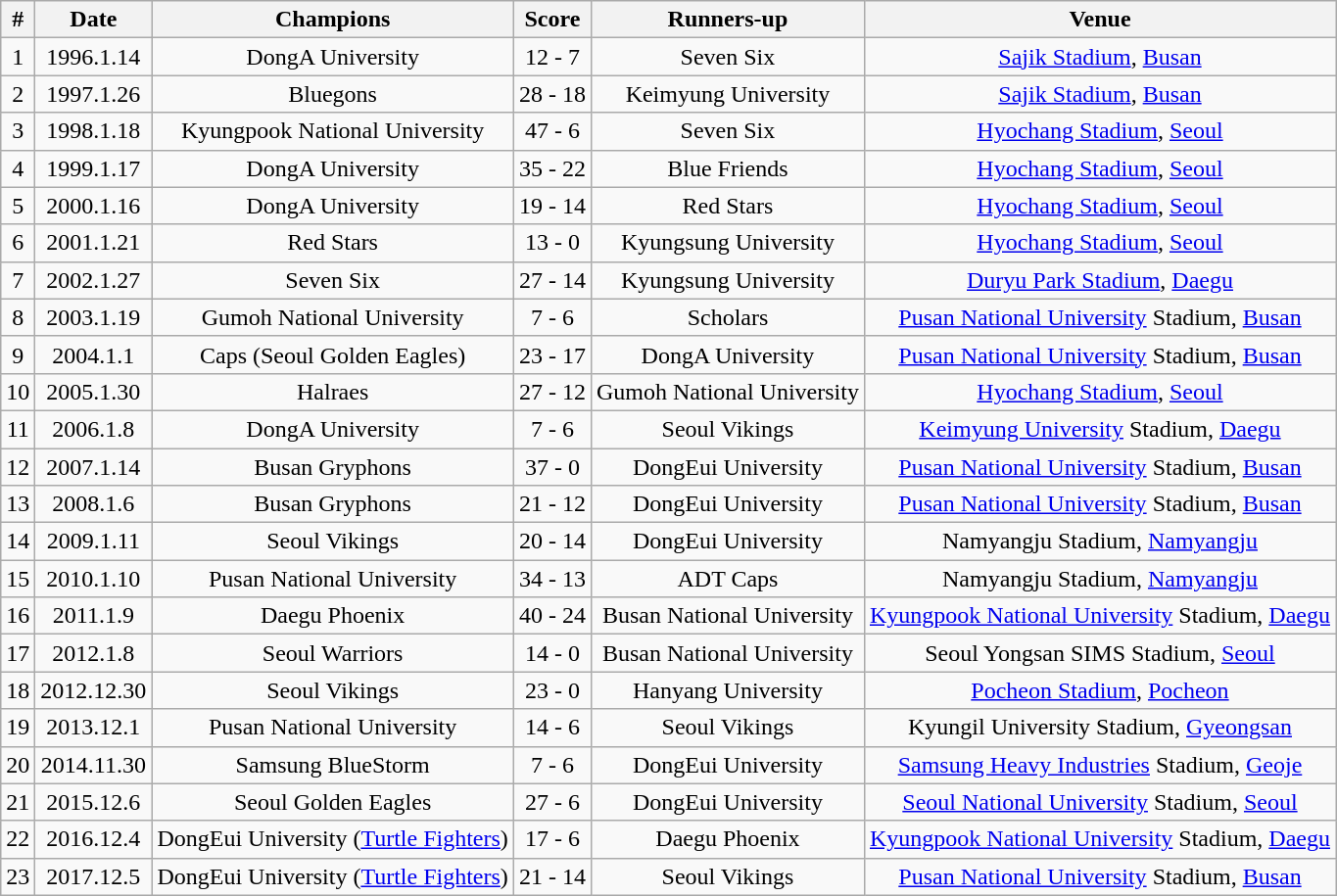<table class="wikitable">
<tr align="center">
<th>#</th>
<th>Date</th>
<th>Champions</th>
<th>Score</th>
<th>Runners-up</th>
<th>Venue</th>
</tr>
<tr align="center">
<td>1</td>
<td>1996.1.14</td>
<td>DongA University</td>
<td>12 - 7</td>
<td>Seven Six</td>
<td><a href='#'>Sajik Stadium</a>, <a href='#'>Busan</a></td>
</tr>
<tr align="center">
<td>2</td>
<td>1997.1.26</td>
<td>Bluegons</td>
<td>28 - 18</td>
<td>Keimyung University</td>
<td><a href='#'>Sajik Stadium</a>, <a href='#'>Busan</a></td>
</tr>
<tr align="center">
<td>3</td>
<td>1998.1.18</td>
<td>Kyungpook National University</td>
<td>47 - 6</td>
<td>Seven Six</td>
<td><a href='#'>Hyochang Stadium</a>, <a href='#'>Seoul</a></td>
</tr>
<tr align="center">
<td>4</td>
<td>1999.1.17</td>
<td>DongA University</td>
<td>35 - 22</td>
<td>Blue Friends</td>
<td><a href='#'>Hyochang Stadium</a>, <a href='#'>Seoul</a></td>
</tr>
<tr align="center">
<td>5</td>
<td>2000.1.16</td>
<td>DongA University</td>
<td>19 - 14</td>
<td>Red Stars</td>
<td><a href='#'>Hyochang Stadium</a>, <a href='#'>Seoul</a></td>
</tr>
<tr align="center">
<td>6</td>
<td>2001.1.21</td>
<td>Red Stars</td>
<td>13 - 0</td>
<td>Kyungsung University</td>
<td><a href='#'>Hyochang Stadium</a>, <a href='#'>Seoul</a></td>
</tr>
<tr align="center">
<td>7</td>
<td>2002.1.27</td>
<td>Seven Six</td>
<td>27 - 14</td>
<td>Kyungsung University</td>
<td><a href='#'>Duryu Park Stadium</a>, <a href='#'>Daegu</a></td>
</tr>
<tr align="center">
<td>8</td>
<td>2003.1.19</td>
<td>Gumoh National University</td>
<td>7 - 6</td>
<td>Scholars</td>
<td><a href='#'>Pusan National University</a> Stadium, <a href='#'>Busan</a></td>
</tr>
<tr align="center">
<td>9</td>
<td>2004.1.1</td>
<td>Caps (Seoul Golden Eagles)</td>
<td>23 - 17</td>
<td>DongA University</td>
<td><a href='#'>Pusan National University</a> Stadium, <a href='#'>Busan</a></td>
</tr>
<tr align="center">
<td>10</td>
<td>2005.1.30</td>
<td>Halraes</td>
<td>27 - 12</td>
<td>Gumoh National University</td>
<td><a href='#'>Hyochang Stadium</a>, <a href='#'>Seoul</a></td>
</tr>
<tr align="center">
<td>11</td>
<td>2006.1.8</td>
<td>DongA University</td>
<td>7 - 6</td>
<td>Seoul Vikings</td>
<td><a href='#'>Keimyung University</a> Stadium, <a href='#'>Daegu</a></td>
</tr>
<tr align="center">
<td>12</td>
<td>2007.1.14</td>
<td>Busan Gryphons</td>
<td>37 - 0</td>
<td>DongEui University</td>
<td><a href='#'>Pusan National University</a> Stadium, <a href='#'>Busan</a></td>
</tr>
<tr align="center">
<td>13</td>
<td>2008.1.6</td>
<td>Busan Gryphons</td>
<td>21 - 12</td>
<td>DongEui University</td>
<td><a href='#'>Pusan National University</a> Stadium, <a href='#'>Busan</a></td>
</tr>
<tr align="center">
<td>14</td>
<td>2009.1.11</td>
<td>Seoul Vikings</td>
<td>20 - 14</td>
<td>DongEui University</td>
<td>Namyangju Stadium, <a href='#'>Namyangju</a></td>
</tr>
<tr align="center">
<td>15</td>
<td>2010.1.10</td>
<td>Pusan National University</td>
<td>34 - 13</td>
<td>ADT Caps</td>
<td>Namyangju Stadium, <a href='#'>Namyangju</a></td>
</tr>
<tr align="center">
<td>16</td>
<td>2011.1.9</td>
<td>Daegu Phoenix</td>
<td>40 - 24</td>
<td>Busan National University</td>
<td><a href='#'>Kyungpook National University</a> Stadium, <a href='#'>Daegu</a></td>
</tr>
<tr align="center">
<td>17</td>
<td>2012.1.8</td>
<td>Seoul Warriors</td>
<td>14 - 0</td>
<td>Busan National University</td>
<td>Seoul Yongsan SIMS Stadium, <a href='#'>Seoul</a></td>
</tr>
<tr align="center">
<td>18</td>
<td>2012.12.30</td>
<td>Seoul Vikings</td>
<td>23 - 0</td>
<td>Hanyang University</td>
<td><a href='#'>Pocheon Stadium</a>, <a href='#'>Pocheon</a></td>
</tr>
<tr align="center">
<td>19</td>
<td>2013.12.1</td>
<td>Pusan National University</td>
<td>14 - 6</td>
<td>Seoul Vikings</td>
<td>Kyungil University Stadium, <a href='#'>Gyeongsan</a></td>
</tr>
<tr align="center">
<td>20</td>
<td>2014.11.30</td>
<td>Samsung BlueStorm</td>
<td>7 - 6</td>
<td>DongEui University</td>
<td><a href='#'>Samsung Heavy Industries</a> Stadium, <a href='#'>Geoje</a></td>
</tr>
<tr align="center">
<td>21</td>
<td>2015.12.6</td>
<td>Seoul Golden Eagles</td>
<td>27 - 6</td>
<td>DongEui University</td>
<td><a href='#'>Seoul National University</a> Stadium, <a href='#'>Seoul</a></td>
</tr>
<tr align="center">
<td>22</td>
<td>2016.12.4</td>
<td>DongEui University (<a href='#'>Turtle Fighters</a>)</td>
<td>17 - 6</td>
<td>Daegu Phoenix</td>
<td><a href='#'>Kyungpook National University</a> Stadium, <a href='#'>Daegu</a></td>
</tr>
<tr align="center">
<td>23</td>
<td>2017.12.5</td>
<td>DongEui University (<a href='#'>Turtle Fighters</a>)</td>
<td>21 - 14</td>
<td>Seoul Vikings</td>
<td><a href='#'>Pusan National University</a> Stadium, <a href='#'>Busan</a></td>
</tr>
</table>
